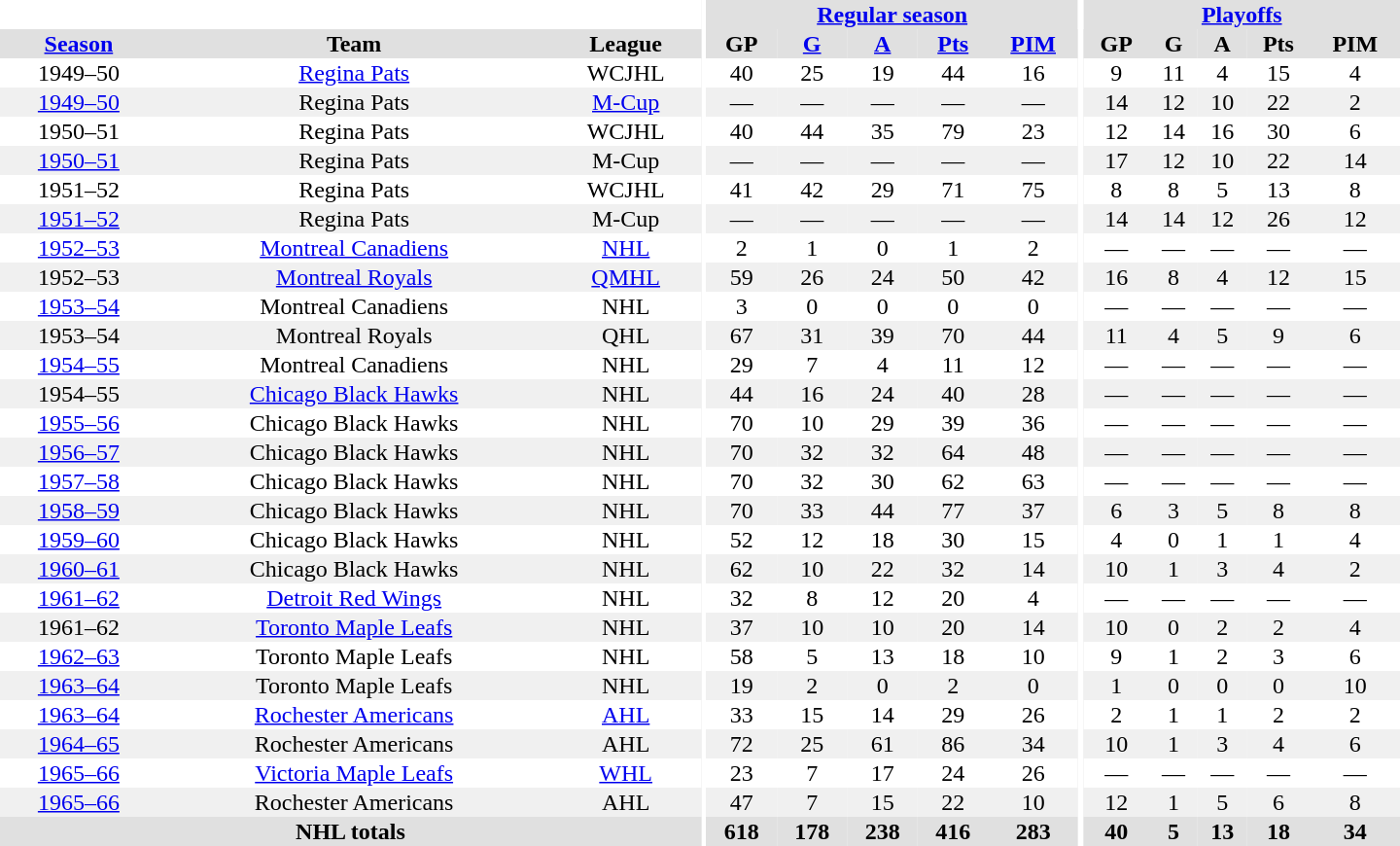<table border="0" cellpadding="1" cellspacing="0" style="text-align:center; width:60em">
<tr bgcolor="#e0e0e0">
<th colspan="3" bgcolor="#ffffff"></th>
<th rowspan="100" bgcolor="#ffffff"></th>
<th colspan="5"><a href='#'>Regular season</a></th>
<th rowspan="100" bgcolor="#ffffff"></th>
<th colspan="5"><a href='#'>Playoffs</a></th>
</tr>
<tr bgcolor="#e0e0e0">
<th><a href='#'>Season</a></th>
<th>Team</th>
<th>League</th>
<th>GP</th>
<th><a href='#'>G</a></th>
<th><a href='#'>A</a></th>
<th><a href='#'>Pts</a></th>
<th><a href='#'>PIM</a></th>
<th>GP</th>
<th>G</th>
<th>A</th>
<th>Pts</th>
<th>PIM</th>
</tr>
<tr>
<td>1949–50</td>
<td><a href='#'>Regina Pats</a></td>
<td>WCJHL</td>
<td>40</td>
<td>25</td>
<td>19</td>
<td>44</td>
<td>16</td>
<td>9</td>
<td>11</td>
<td>4</td>
<td>15</td>
<td>4</td>
</tr>
<tr bgcolor="#f0f0f0">
<td><a href='#'>1949–50</a></td>
<td>Regina Pats</td>
<td><a href='#'>M-Cup</a></td>
<td>—</td>
<td>—</td>
<td>—</td>
<td>—</td>
<td>—</td>
<td>14</td>
<td>12</td>
<td>10</td>
<td>22</td>
<td>2</td>
</tr>
<tr>
<td>1950–51</td>
<td>Regina Pats</td>
<td>WCJHL</td>
<td>40</td>
<td>44</td>
<td>35</td>
<td>79</td>
<td>23</td>
<td>12</td>
<td>14</td>
<td>16</td>
<td>30</td>
<td>6</td>
</tr>
<tr bgcolor="#f0f0f0">
<td><a href='#'>1950–51</a></td>
<td>Regina Pats</td>
<td>M-Cup</td>
<td>—</td>
<td>—</td>
<td>—</td>
<td>—</td>
<td>—</td>
<td>17</td>
<td>12</td>
<td>10</td>
<td>22</td>
<td>14</td>
</tr>
<tr>
<td>1951–52</td>
<td>Regina Pats</td>
<td>WCJHL</td>
<td>41</td>
<td>42</td>
<td>29</td>
<td>71</td>
<td>75</td>
<td>8</td>
<td>8</td>
<td>5</td>
<td>13</td>
<td>8</td>
</tr>
<tr bgcolor="#f0f0f0">
<td><a href='#'>1951–52</a></td>
<td>Regina Pats</td>
<td>M-Cup</td>
<td>—</td>
<td>—</td>
<td>—</td>
<td>—</td>
<td>—</td>
<td>14</td>
<td>14</td>
<td>12</td>
<td>26</td>
<td>12</td>
</tr>
<tr>
<td><a href='#'>1952–53</a></td>
<td><a href='#'>Montreal Canadiens</a></td>
<td><a href='#'>NHL</a></td>
<td>2</td>
<td>1</td>
<td>0</td>
<td>1</td>
<td>2</td>
<td>—</td>
<td>—</td>
<td>—</td>
<td>—</td>
<td>—</td>
</tr>
<tr bgcolor="#f0f0f0">
<td>1952–53</td>
<td><a href='#'>Montreal Royals</a></td>
<td><a href='#'>QMHL</a></td>
<td>59</td>
<td>26</td>
<td>24</td>
<td>50</td>
<td>42</td>
<td>16</td>
<td>8</td>
<td>4</td>
<td>12</td>
<td>15</td>
</tr>
<tr>
<td><a href='#'>1953–54</a></td>
<td>Montreal Canadiens</td>
<td>NHL</td>
<td>3</td>
<td>0</td>
<td>0</td>
<td>0</td>
<td>0</td>
<td>—</td>
<td>—</td>
<td>—</td>
<td>—</td>
<td>—</td>
</tr>
<tr bgcolor="#f0f0f0">
<td>1953–54</td>
<td>Montreal Royals</td>
<td>QHL</td>
<td>67</td>
<td>31</td>
<td>39</td>
<td>70</td>
<td>44</td>
<td>11</td>
<td>4</td>
<td>5</td>
<td>9</td>
<td>6</td>
</tr>
<tr>
<td><a href='#'>1954–55</a></td>
<td>Montreal Canadiens</td>
<td>NHL</td>
<td>29</td>
<td>7</td>
<td>4</td>
<td>11</td>
<td>12</td>
<td>—</td>
<td>—</td>
<td>—</td>
<td>—</td>
<td>—</td>
</tr>
<tr bgcolor="#f0f0f0">
<td>1954–55</td>
<td><a href='#'>Chicago Black Hawks</a></td>
<td>NHL</td>
<td>44</td>
<td>16</td>
<td>24</td>
<td>40</td>
<td>28</td>
<td>—</td>
<td>—</td>
<td>—</td>
<td>—</td>
<td>—</td>
</tr>
<tr>
<td><a href='#'>1955–56</a></td>
<td>Chicago Black Hawks</td>
<td>NHL</td>
<td>70</td>
<td>10</td>
<td>29</td>
<td>39</td>
<td>36</td>
<td>—</td>
<td>—</td>
<td>—</td>
<td>—</td>
<td>—</td>
</tr>
<tr bgcolor="#f0f0f0">
<td><a href='#'>1956–57</a></td>
<td>Chicago Black Hawks</td>
<td>NHL</td>
<td>70</td>
<td>32</td>
<td>32</td>
<td>64</td>
<td>48</td>
<td>—</td>
<td>—</td>
<td>—</td>
<td>—</td>
<td>—</td>
</tr>
<tr>
<td><a href='#'>1957–58</a></td>
<td>Chicago Black Hawks</td>
<td>NHL</td>
<td>70</td>
<td>32</td>
<td>30</td>
<td>62</td>
<td>63</td>
<td>—</td>
<td>—</td>
<td>—</td>
<td>—</td>
<td>—</td>
</tr>
<tr bgcolor="#f0f0f0">
<td><a href='#'>1958–59</a></td>
<td>Chicago Black Hawks</td>
<td>NHL</td>
<td>70</td>
<td>33</td>
<td>44</td>
<td>77</td>
<td>37</td>
<td>6</td>
<td>3</td>
<td>5</td>
<td>8</td>
<td>8</td>
</tr>
<tr>
<td><a href='#'>1959–60</a></td>
<td>Chicago Black Hawks</td>
<td>NHL</td>
<td>52</td>
<td>12</td>
<td>18</td>
<td>30</td>
<td>15</td>
<td>4</td>
<td>0</td>
<td>1</td>
<td>1</td>
<td>4</td>
</tr>
<tr bgcolor="#f0f0f0">
<td><a href='#'>1960–61</a></td>
<td>Chicago Black Hawks</td>
<td>NHL</td>
<td>62</td>
<td>10</td>
<td>22</td>
<td>32</td>
<td>14</td>
<td>10</td>
<td>1</td>
<td>3</td>
<td>4</td>
<td>2</td>
</tr>
<tr>
<td><a href='#'>1961–62</a></td>
<td><a href='#'>Detroit Red Wings</a></td>
<td>NHL</td>
<td>32</td>
<td>8</td>
<td>12</td>
<td>20</td>
<td>4</td>
<td>—</td>
<td>—</td>
<td>—</td>
<td>—</td>
<td>—</td>
</tr>
<tr bgcolor="#f0f0f0">
<td>1961–62</td>
<td><a href='#'>Toronto Maple Leafs</a></td>
<td>NHL</td>
<td>37</td>
<td>10</td>
<td>10</td>
<td>20</td>
<td>14</td>
<td>10</td>
<td>0</td>
<td>2</td>
<td>2</td>
<td>4</td>
</tr>
<tr>
<td><a href='#'>1962–63</a></td>
<td>Toronto Maple Leafs</td>
<td>NHL</td>
<td>58</td>
<td>5</td>
<td>13</td>
<td>18</td>
<td>10</td>
<td>9</td>
<td>1</td>
<td>2</td>
<td>3</td>
<td>6</td>
</tr>
<tr bgcolor="#f0f0f0">
<td><a href='#'>1963–64</a></td>
<td>Toronto Maple Leafs</td>
<td>NHL</td>
<td>19</td>
<td>2</td>
<td>0</td>
<td>2</td>
<td>0</td>
<td>1</td>
<td>0</td>
<td>0</td>
<td>0</td>
<td>10</td>
</tr>
<tr>
<td><a href='#'>1963–64</a></td>
<td><a href='#'>Rochester Americans</a></td>
<td><a href='#'>AHL</a></td>
<td>33</td>
<td>15</td>
<td>14</td>
<td>29</td>
<td>26</td>
<td>2</td>
<td>1</td>
<td>1</td>
<td>2</td>
<td>2</td>
</tr>
<tr bgcolor="#f0f0f0">
<td><a href='#'>1964–65</a></td>
<td>Rochester Americans</td>
<td>AHL</td>
<td>72</td>
<td>25</td>
<td>61</td>
<td>86</td>
<td>34</td>
<td>10</td>
<td>1</td>
<td>3</td>
<td>4</td>
<td>6</td>
</tr>
<tr>
<td><a href='#'>1965–66</a></td>
<td><a href='#'>Victoria Maple Leafs</a></td>
<td><a href='#'>WHL</a></td>
<td>23</td>
<td>7</td>
<td>17</td>
<td>24</td>
<td>26</td>
<td>—</td>
<td>—</td>
<td>—</td>
<td>—</td>
<td>—</td>
</tr>
<tr bgcolor="#f0f0f0">
<td><a href='#'>1965–66</a></td>
<td>Rochester Americans</td>
<td>AHL</td>
<td>47</td>
<td>7</td>
<td>15</td>
<td>22</td>
<td>10</td>
<td>12</td>
<td>1</td>
<td>5</td>
<td>6</td>
<td>8</td>
</tr>
<tr bgcolor="#e0e0e0">
<th colspan="3">NHL totals</th>
<th>618</th>
<th>178</th>
<th>238</th>
<th>416</th>
<th>283</th>
<th>40</th>
<th>5</th>
<th>13</th>
<th>18</th>
<th>34</th>
</tr>
</table>
